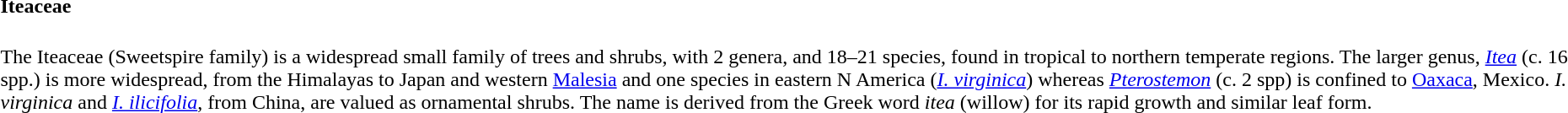<table>
<tr>
<td><br><h4>Iteaceae</h4>
The Iteaceae (Sweetspire family) is a widespread small family of trees and shrubs, with 2 genera,  and 18–21 species, found in tropical to northern temperate regions. The larger genus, <em><a href='#'>Itea</a></em> (c. 16 spp.) is more widespread, from the Himalayas to Japan and western <a href='#'>Malesia</a> and one species in eastern N America (<em><a href='#'>I. virginica</a></em>)  whereas <em><a href='#'>Pterostemon</a></em> (c. 2 spp) is confined to <a href='#'>Oaxaca</a>, Mexico. <em>I. virginica</em> and <em><a href='#'>I. ilicifolia</a></em>, from China, are valued  as  ornamental shrubs. The name is derived from the Greek word <em>itea</em> (willow) for its rapid growth and similar leaf form.</td>
</tr>
</table>
